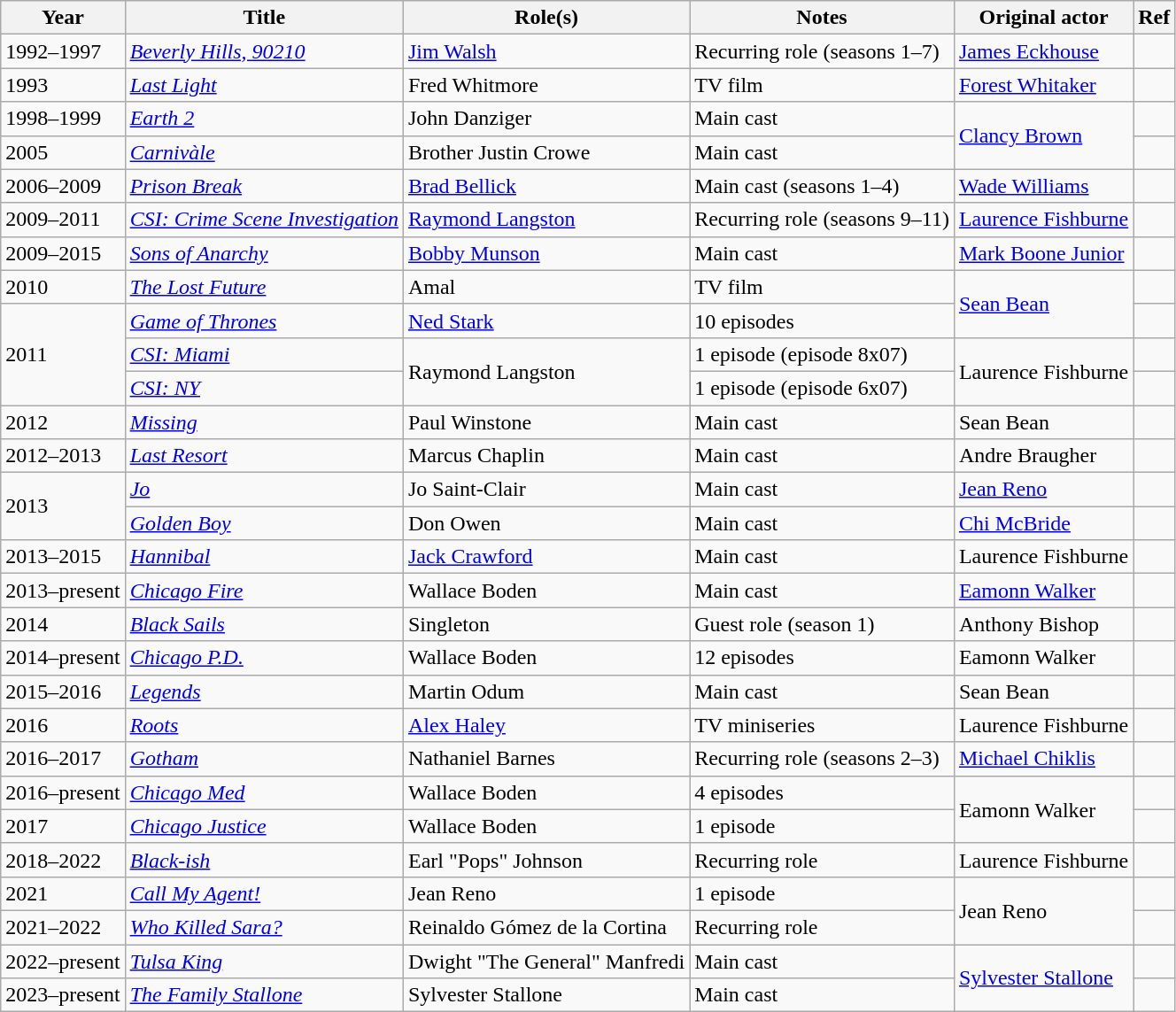<table class="wikitable plainrowheaders sortable">
<tr>
<th scope="col">Year</th>
<th scope="col">Title</th>
<th scope="col">Role(s)</th>
<th scope="col">Notes</th>
<th scope="col">Original actor</th>
<th scope="col" class="unsortable">Ref</th>
</tr>
<tr>
<td>1992–1997</td>
<td><em><a href='#'>Beverly Hills, 90210</a></em></td>
<td><a href='#'>Jim Walsh</a></td>
<td>Recurring role (seasons 1–7)</td>
<td><a href='#'>James Eckhouse</a></td>
<td></td>
</tr>
<tr>
<td>1993</td>
<td><em><a href='#'>Last Light</a></em></td>
<td>Fred Whitmore</td>
<td>TV film</td>
<td><a href='#'>Forest Whitaker</a></td>
<td></td>
</tr>
<tr>
<td>1998–1999</td>
<td><em><a href='#'>Earth 2</a></em></td>
<td>John Danziger</td>
<td>Main cast</td>
<td rowspan=2><a href='#'>Clancy Brown</a></td>
<td></td>
</tr>
<tr>
<td>2005</td>
<td><em><a href='#'>Carnivàle</a></em></td>
<td>Brother Justin Crowe</td>
<td>Main cast</td>
<td></td>
</tr>
<tr>
<td>2006–2009</td>
<td><em><a href='#'>Prison Break</a></em></td>
<td><a href='#'>Brad Bellick</a></td>
<td>Main cast (seasons 1–4)</td>
<td><a href='#'>Wade Williams</a></td>
<td></td>
</tr>
<tr>
<td>2009–2011</td>
<td><em><a href='#'>CSI: Crime Scene Investigation</a></em></td>
<td><a href='#'>Raymond Langston</a></td>
<td>Recurring role (seasons 9–11)</td>
<td><a href='#'>Laurence Fishburne</a></td>
<td></td>
</tr>
<tr>
<td>2009–2015</td>
<td><em><a href='#'>Sons of Anarchy</a></em></td>
<td><a href='#'>Bobby Munson</a></td>
<td>Main cast</td>
<td><a href='#'>Mark Boone Junior</a></td>
<td></td>
</tr>
<tr>
<td>2010</td>
<td><em><a href='#'>The Lost Future</a></em></td>
<td>Amal</td>
<td>TV film</td>
<td rowspan=2><a href='#'>Sean Bean</a></td>
<td></td>
</tr>
<tr>
<td rowspan=3>2011</td>
<td><em><a href='#'>Game of Thrones</a></em></td>
<td><a href='#'>Ned Stark</a></td>
<td>10 episodes</td>
<td></td>
</tr>
<tr>
<td><em><a href='#'>CSI: Miami</a></em></td>
<td rowspan=2>Raymond Langston</td>
<td>1 episode (episode 8x07)</td>
<td rowspan=2>Laurence Fishburne</td>
<td></td>
</tr>
<tr>
<td><em><a href='#'>CSI: NY</a></em></td>
<td>1 episode (episode 6x07)</td>
<td></td>
</tr>
<tr>
<td>2012</td>
<td><em><a href='#'>Missing</a></em></td>
<td>Paul Winstone</td>
<td>Main cast</td>
<td>Sean Bean</td>
<td></td>
</tr>
<tr>
<td>2012–2013</td>
<td><em><a href='#'>Last Resort</a></em></td>
<td>Marcus Chaplin</td>
<td>Main cast</td>
<td>Andre Braugher</td>
<td></td>
</tr>
<tr>
<td rowspan=2>2013</td>
<td><em><a href='#'>Jo</a></em></td>
<td>Jo Saint-Clair</td>
<td>Main cast</td>
<td><a href='#'>Jean Reno</a></td>
<td></td>
</tr>
<tr>
<td><em><a href='#'>Golden Boy</a></em></td>
<td>Don Owen</td>
<td>Main cast</td>
<td><a href='#'>Chi McBride</a></td>
<td></td>
</tr>
<tr>
<td>2013–2015</td>
<td><em><a href='#'>Hannibal</a></em></td>
<td><a href='#'>Jack Crawford</a></td>
<td>Main cast</td>
<td>Laurence Fishburne</td>
<td></td>
</tr>
<tr>
<td>2013–present</td>
<td><em><a href='#'>Chicago Fire</a></em></td>
<td>Wallace Boden</td>
<td>Main cast</td>
<td><a href='#'>Eamonn Walker</a></td>
<td></td>
</tr>
<tr>
<td>2014</td>
<td><em><a href='#'>Black Sails</a></em></td>
<td>Singleton</td>
<td>Guest role (season 1)</td>
<td>Anthony Bishop</td>
<td></td>
</tr>
<tr>
<td>2014–present</td>
<td><em><a href='#'>Chicago P.D.</a></em></td>
<td>Wallace Boden</td>
<td>12 episodes</td>
<td>Eamonn Walker</td>
<td></td>
</tr>
<tr>
<td>2015–2016</td>
<td><em><a href='#'>Legends</a></em></td>
<td>Martin Odum</td>
<td>Main cast</td>
<td>Sean Bean</td>
<td></td>
</tr>
<tr>
<td>2016</td>
<td><em><a href='#'>Roots</a></em></td>
<td><a href='#'>Alex Haley</a></td>
<td>TV miniseries</td>
<td>Laurence Fishburne</td>
<td></td>
</tr>
<tr>
<td>2016–2017</td>
<td><em><a href='#'>Gotham</a></em></td>
<td>Nathaniel Barnes</td>
<td>Recurring role (seasons 2–3)</td>
<td><a href='#'>Michael Chiklis</a></td>
<td></td>
</tr>
<tr>
<td>2016–present</td>
<td><em><a href='#'>Chicago Med</a></em></td>
<td>Wallace Boden</td>
<td>4 episodes</td>
<td rowspan=2>Eamonn Walker</td>
<td></td>
</tr>
<tr>
<td>2017</td>
<td><em><a href='#'>Chicago Justice</a></em></td>
<td>Wallace Boden</td>
<td>1 episode</td>
<td></td>
</tr>
<tr>
<td>2018–2022</td>
<td><em><a href='#'>Black-ish</a></em></td>
<td>Earl "Pops" Johnson</td>
<td>Recurring role</td>
<td>Laurence Fishburne</td>
<td></td>
</tr>
<tr>
<td>2021</td>
<td><em><a href='#'>Call My Agent!</a></em></td>
<td>Jean Reno</td>
<td>1 episode</td>
<td rowspan=2>Jean Reno</td>
<td></td>
</tr>
<tr>
<td>2021–2022</td>
<td><em><a href='#'>Who Killed Sara?</a></em></td>
<td>Reinaldo Gómez de la Cortina</td>
<td>Recurring role</td>
<td></td>
</tr>
<tr>
<td>2022–present</td>
<td><em><a href='#'>Tulsa King</a></em></td>
<td>Dwight "The General" Manfredi</td>
<td>Main cast</td>
<td rowspan=2><a href='#'>Sylvester Stallone</a></td>
<td></td>
</tr>
<tr>
<td>2023–present</td>
<td><em><a href='#'>The Family Stallone</a></em></td>
<td>Sylvester Stallone</td>
<td>Main cast</td>
<td></td>
</tr>
</table>
